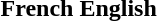<table>
<tr>
<th>French</th>
<th>English</th>
</tr>
<tr>
<td></td>
<td></td>
</tr>
</table>
